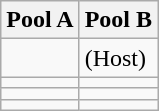<table class="wikitable">
<tr>
<th width=50%>Pool A</th>
<th width=50%>Pool B</th>
</tr>
<tr>
<td></td>
<td> (Host)</td>
</tr>
<tr>
<td></td>
<td></td>
</tr>
<tr>
<td></td>
<td></td>
</tr>
<tr>
<td></td>
<td></td>
</tr>
</table>
